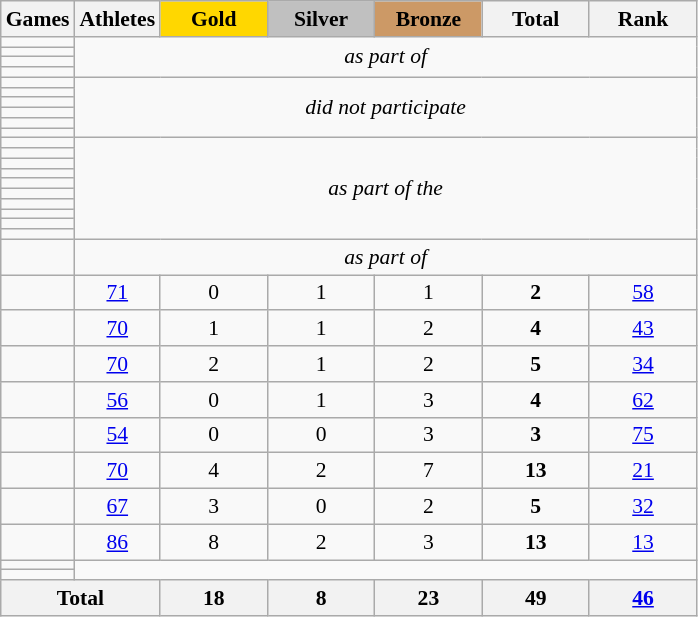<table class="wikitable" style="text-align:center; font-size:90%;">
<tr>
<th>Games</th>
<th>Athletes</th>
<td style="background:gold; width:4.5em; font-weight:bold;">Gold</td>
<td style="background:silver; width:4.5em; font-weight:bold;">Silver</td>
<td style="background:#cc9966; width:4.5em; font-weight:bold;">Bronze</td>
<th style="width:4.5em; font-weight:bold;">Total</th>
<th style="width:4.5em; font-weight:bold;">Rank</th>
</tr>
<tr>
<td align=left></td>
<td colspan=6 rowspan=4><em>as part of </em></td>
</tr>
<tr>
<td align=left></td>
</tr>
<tr>
<td align=left></td>
</tr>
<tr>
<td align=left></td>
</tr>
<tr>
<td align=left></td>
<td colspan=6 rowspan=6><em>did not participate</em></td>
</tr>
<tr>
<td align=left></td>
</tr>
<tr>
<td align=left></td>
</tr>
<tr>
<td align=left></td>
</tr>
<tr>
<td align=left></td>
</tr>
<tr>
<td align=left></td>
</tr>
<tr>
<td align=left></td>
<td colspan=6 rowspan=10><em>as part of the </em></td>
</tr>
<tr>
<td align=left></td>
</tr>
<tr>
<td align=left></td>
</tr>
<tr>
<td align=left></td>
</tr>
<tr>
<td align=left></td>
</tr>
<tr>
<td align=left></td>
</tr>
<tr>
<td align=left></td>
</tr>
<tr>
<td align=left></td>
</tr>
<tr>
<td align=left></td>
</tr>
<tr>
<td align=left></td>
</tr>
<tr>
<td align=left></td>
<td colspan=6><em>as part of </em></td>
</tr>
<tr>
<td align=left></td>
<td><a href='#'>71</a></td>
<td>0</td>
<td>1</td>
<td>1</td>
<td><strong>2</strong></td>
<td><a href='#'>58</a></td>
</tr>
<tr>
<td align=left></td>
<td><a href='#'>70</a></td>
<td>1</td>
<td>1</td>
<td>2</td>
<td><strong>4</strong></td>
<td><a href='#'>43</a></td>
</tr>
<tr>
<td align=left></td>
<td><a href='#'>70</a></td>
<td>2</td>
<td>1</td>
<td>2</td>
<td><strong>5</strong></td>
<td><a href='#'>34</a></td>
</tr>
<tr>
<td align=left></td>
<td><a href='#'>56</a></td>
<td>0</td>
<td>1</td>
<td>3</td>
<td><strong>4</strong></td>
<td><a href='#'>62</a></td>
</tr>
<tr>
<td align=left></td>
<td><a href='#'>54</a></td>
<td>0</td>
<td>0</td>
<td>3</td>
<td><strong>3</strong></td>
<td><a href='#'>75</a></td>
</tr>
<tr>
<td align=left></td>
<td><a href='#'>70</a></td>
<td>4</td>
<td>2</td>
<td>7</td>
<td><strong>13</strong></td>
<td><a href='#'>21</a></td>
</tr>
<tr>
<td align=left></td>
<td><a href='#'>67</a></td>
<td>3</td>
<td>0</td>
<td>2</td>
<td><strong>5</strong></td>
<td><a href='#'>32</a></td>
</tr>
<tr>
<td align=left></td>
<td><a href='#'>86</a></td>
<td>8</td>
<td>2</td>
<td>3</td>
<td><strong>13</strong></td>
<td><a href='#'>13</a></td>
</tr>
<tr>
<td align=left></td>
</tr>
<tr>
<td align=left></td>
</tr>
<tr>
<th colspan=2>Total</th>
<th>18</th>
<th>8</th>
<th>23</th>
<th>49</th>
<th><a href='#'>46</a></th>
</tr>
</table>
